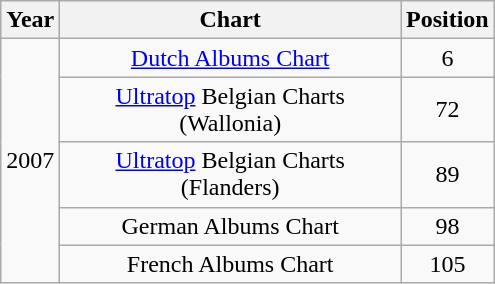<table class="wikitable" width="330px">
<tr>
<th align="center">Year</th>
<th align="center">Chart</th>
<th align="center">Position</th>
</tr>
<tr>
<td align="center" rowspan="5">2007</td>
<td align="center"><a href='#'>Dutch Albums Chart</a></td>
<td align="center">6</td>
</tr>
<tr>
<td align="center"><a href='#'>Ultratop</a> Belgian Charts (Wallonia)</td>
<td align="center">72</td>
</tr>
<tr>
<td align="center"><a href='#'>Ultratop</a> Belgian Charts (Flanders)</td>
<td align="center">89</td>
</tr>
<tr>
<td align="center">German Albums Chart</td>
<td align="center">98</td>
</tr>
<tr>
<td align="center">French Albums Chart</td>
<td align="center">105</td>
</tr>
</table>
